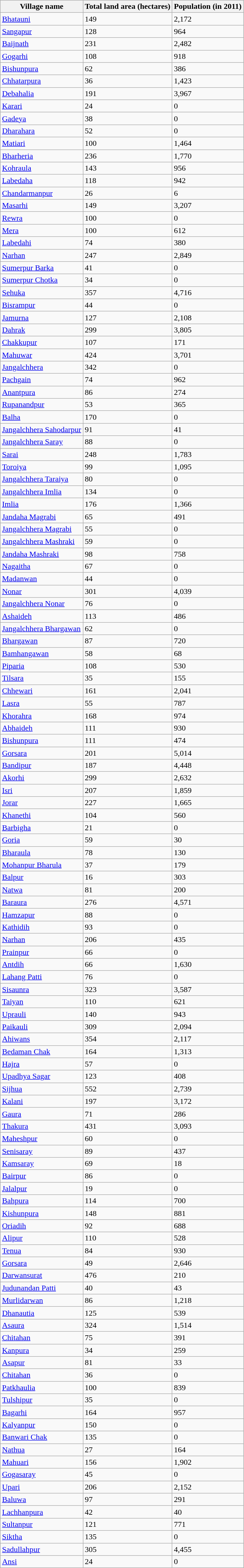<table class="wikitable sortable">
<tr>
<th>Village name</th>
<th>Total land area (hectares)</th>
<th>Population (in 2011)</th>
</tr>
<tr>
<td><a href='#'>Bhatauni</a></td>
<td>149</td>
<td>2,172</td>
</tr>
<tr>
<td><a href='#'>Sangapur</a></td>
<td>128</td>
<td>964</td>
</tr>
<tr>
<td><a href='#'>Baijnath</a></td>
<td>231</td>
<td>2,482</td>
</tr>
<tr>
<td><a href='#'>Gogarhi</a></td>
<td>108</td>
<td>918</td>
</tr>
<tr>
<td><a href='#'>Bishunpura</a></td>
<td>62</td>
<td>386</td>
</tr>
<tr>
<td><a href='#'>Chhatarpura</a></td>
<td>36</td>
<td>1,423</td>
</tr>
<tr>
<td><a href='#'>Debahalia</a></td>
<td>191</td>
<td>3,967</td>
</tr>
<tr>
<td><a href='#'>Karari</a></td>
<td>24</td>
<td>0</td>
</tr>
<tr>
<td><a href='#'>Gadeya</a></td>
<td>38</td>
<td>0</td>
</tr>
<tr>
<td><a href='#'>Dharahara</a></td>
<td>52</td>
<td>0</td>
</tr>
<tr>
<td><a href='#'>Matiari</a></td>
<td>100</td>
<td>1,464</td>
</tr>
<tr>
<td><a href='#'>Bharheria</a></td>
<td>236</td>
<td>1,770</td>
</tr>
<tr>
<td><a href='#'>Kohraula</a></td>
<td>143</td>
<td>956</td>
</tr>
<tr>
<td><a href='#'>Labedaha</a></td>
<td>118</td>
<td>942</td>
</tr>
<tr>
<td><a href='#'>Chandarmanpur</a></td>
<td>26</td>
<td>6</td>
</tr>
<tr>
<td><a href='#'>Masarhi</a></td>
<td>149</td>
<td>3,207</td>
</tr>
<tr>
<td><a href='#'>Rewra</a></td>
<td>100</td>
<td>0</td>
</tr>
<tr>
<td><a href='#'>Mera</a></td>
<td>100</td>
<td>612</td>
</tr>
<tr>
<td><a href='#'>Labedahi</a></td>
<td>74</td>
<td>380</td>
</tr>
<tr>
<td><a href='#'>Narhan</a></td>
<td>247</td>
<td>2,849</td>
</tr>
<tr>
<td><a href='#'>Sumerpur Barka</a></td>
<td>41</td>
<td>0</td>
</tr>
<tr>
<td><a href='#'>Sumerpur Chotka</a></td>
<td>34</td>
<td>0</td>
</tr>
<tr>
<td><a href='#'>Sehuka</a></td>
<td>357</td>
<td>4,716</td>
</tr>
<tr>
<td><a href='#'>Bisrampur</a></td>
<td>44</td>
<td>0</td>
</tr>
<tr>
<td><a href='#'>Jamurna</a></td>
<td>127</td>
<td>2,108</td>
</tr>
<tr>
<td><a href='#'>Dahrak</a></td>
<td>299</td>
<td>3,805</td>
</tr>
<tr>
<td><a href='#'>Chakkupur</a></td>
<td>107</td>
<td>171</td>
</tr>
<tr>
<td><a href='#'>Mahuwar</a></td>
<td>424</td>
<td>3,701</td>
</tr>
<tr>
<td><a href='#'>Jangalchhera</a></td>
<td>342</td>
<td>0</td>
</tr>
<tr>
<td><a href='#'>Pachgain</a></td>
<td>74</td>
<td>962</td>
</tr>
<tr>
<td><a href='#'>Anantpura</a></td>
<td>86</td>
<td>274</td>
</tr>
<tr>
<td><a href='#'>Rupanandpur</a></td>
<td>53</td>
<td>365</td>
</tr>
<tr>
<td><a href='#'>Balha</a></td>
<td>170</td>
<td>0</td>
</tr>
<tr>
<td><a href='#'>Jangalchhera Sahodarpur</a></td>
<td>91</td>
<td>41</td>
</tr>
<tr>
<td><a href='#'>Jangalchhera Saray</a></td>
<td>88</td>
<td>0</td>
</tr>
<tr>
<td><a href='#'>Sarai</a></td>
<td>248</td>
<td>1,783</td>
</tr>
<tr>
<td><a href='#'>Toroiya</a></td>
<td>99</td>
<td>1,095</td>
</tr>
<tr>
<td><a href='#'>Jangalchhera Taraiya</a></td>
<td>80</td>
<td>0</td>
</tr>
<tr>
<td><a href='#'>Jangalchhera Imlia</a></td>
<td>134</td>
<td>0</td>
</tr>
<tr>
<td><a href='#'>Imlia</a></td>
<td>176</td>
<td>1,366</td>
</tr>
<tr>
<td><a href='#'>Jandaha Magrabi</a></td>
<td>65</td>
<td>491</td>
</tr>
<tr>
<td><a href='#'>Jangalchhera Magrabi</a></td>
<td>55</td>
<td>0</td>
</tr>
<tr>
<td><a href='#'>Jangalchhera Mashraki</a></td>
<td>59</td>
<td>0</td>
</tr>
<tr>
<td><a href='#'>Jandaha Mashraki</a></td>
<td>98</td>
<td>758</td>
</tr>
<tr>
<td><a href='#'>Nagaitha</a></td>
<td>67</td>
<td>0</td>
</tr>
<tr>
<td><a href='#'>Madanwan</a></td>
<td>44</td>
<td>0</td>
</tr>
<tr>
<td><a href='#'>Nonar</a></td>
<td>301</td>
<td>4,039</td>
</tr>
<tr>
<td><a href='#'>Jangalchhera Nonar</a></td>
<td>76</td>
<td>0</td>
</tr>
<tr>
<td><a href='#'>Ashaideh</a></td>
<td>113</td>
<td>486</td>
</tr>
<tr>
<td><a href='#'>Jangalchhera Bhargawan</a></td>
<td>62</td>
<td>0</td>
</tr>
<tr>
<td><a href='#'>Bhargawan</a></td>
<td>87</td>
<td>720</td>
</tr>
<tr>
<td><a href='#'>Bamhangawan</a></td>
<td>58</td>
<td>68</td>
</tr>
<tr>
<td><a href='#'>Piparia</a></td>
<td>108</td>
<td>530</td>
</tr>
<tr>
<td><a href='#'>Tilsara</a></td>
<td>35</td>
<td>155</td>
</tr>
<tr>
<td><a href='#'>Chhewari</a></td>
<td>161</td>
<td>2,041</td>
</tr>
<tr>
<td><a href='#'>Lasra</a></td>
<td>55</td>
<td>787</td>
</tr>
<tr>
<td><a href='#'>Khorahra</a></td>
<td>168</td>
<td>974</td>
</tr>
<tr>
<td><a href='#'>Abhaideh</a></td>
<td>111</td>
<td>930</td>
</tr>
<tr>
<td><a href='#'>Bishunpura</a></td>
<td>111</td>
<td>474</td>
</tr>
<tr>
<td><a href='#'>Gorsara</a></td>
<td>201</td>
<td>5,014</td>
</tr>
<tr>
<td><a href='#'>Bandipur</a></td>
<td>187</td>
<td>4,448</td>
</tr>
<tr>
<td><a href='#'>Akorhi</a></td>
<td>299</td>
<td>2,632</td>
</tr>
<tr>
<td><a href='#'>Isri</a></td>
<td>207</td>
<td>1,859</td>
</tr>
<tr>
<td><a href='#'>Jorar</a></td>
<td>227</td>
<td>1,665</td>
</tr>
<tr>
<td><a href='#'>Khanethi</a></td>
<td>104</td>
<td>560</td>
</tr>
<tr>
<td><a href='#'>Barbigha</a></td>
<td>21</td>
<td>0</td>
</tr>
<tr>
<td><a href='#'>Goria</a></td>
<td>59</td>
<td>30</td>
</tr>
<tr>
<td><a href='#'>Bharaula</a></td>
<td>78</td>
<td>130</td>
</tr>
<tr>
<td><a href='#'>Mohanpur Bharula</a></td>
<td>37</td>
<td>179</td>
</tr>
<tr>
<td><a href='#'>Balpur</a></td>
<td>16</td>
<td>303</td>
</tr>
<tr>
<td><a href='#'>Natwa</a></td>
<td>81</td>
<td>200</td>
</tr>
<tr>
<td><a href='#'>Baraura</a></td>
<td>276</td>
<td>4,571</td>
</tr>
<tr>
<td><a href='#'>Hamzapur</a></td>
<td>88</td>
<td>0</td>
</tr>
<tr>
<td><a href='#'>Kathidih</a></td>
<td>93</td>
<td>0</td>
</tr>
<tr>
<td><a href='#'>Narhan</a></td>
<td>206</td>
<td>435</td>
</tr>
<tr>
<td><a href='#'>Prainpur</a></td>
<td>66</td>
<td>0</td>
</tr>
<tr>
<td><a href='#'>Antdih</a></td>
<td>66</td>
<td>1,630</td>
</tr>
<tr>
<td><a href='#'>Lahang Patti</a></td>
<td>76</td>
<td>0</td>
</tr>
<tr>
<td><a href='#'>Sisaunra</a></td>
<td>323</td>
<td>3,587</td>
</tr>
<tr>
<td><a href='#'>Taiyan</a></td>
<td>110</td>
<td>621</td>
</tr>
<tr>
<td><a href='#'>Uprauli</a></td>
<td>140</td>
<td>943</td>
</tr>
<tr>
<td><a href='#'>Paikauli</a></td>
<td>309</td>
<td>2,094</td>
</tr>
<tr>
<td><a href='#'>Ahiwans</a></td>
<td>354</td>
<td>2,117</td>
</tr>
<tr>
<td><a href='#'>Bedaman Chak</a></td>
<td>164</td>
<td>1,313</td>
</tr>
<tr>
<td><a href='#'>Hajra</a></td>
<td>57</td>
<td>0</td>
</tr>
<tr>
<td><a href='#'>Upadhya Sagar</a></td>
<td>123</td>
<td>408</td>
</tr>
<tr>
<td><a href='#'>Sijhua</a></td>
<td>552</td>
<td>2,739</td>
</tr>
<tr>
<td><a href='#'>Kalani</a></td>
<td>197</td>
<td>3,172</td>
</tr>
<tr>
<td><a href='#'>Gaura</a></td>
<td>71</td>
<td>286</td>
</tr>
<tr>
<td><a href='#'>Thakura</a></td>
<td>431</td>
<td>3,093</td>
</tr>
<tr>
<td><a href='#'>Maheshpur</a></td>
<td>60</td>
<td>0</td>
</tr>
<tr>
<td><a href='#'>Senisaray</a></td>
<td>89</td>
<td>437</td>
</tr>
<tr>
<td><a href='#'>Kamsaray</a></td>
<td>69</td>
<td>18</td>
</tr>
<tr>
<td><a href='#'>Bairpur</a></td>
<td>86</td>
<td>0</td>
</tr>
<tr>
<td><a href='#'>Jalalpur</a></td>
<td>19</td>
<td>0</td>
</tr>
<tr>
<td><a href='#'>Bahpura</a></td>
<td>114</td>
<td>700</td>
</tr>
<tr>
<td><a href='#'>Kishunpura</a></td>
<td>148</td>
<td>881</td>
</tr>
<tr>
<td><a href='#'>Oriadih</a></td>
<td>92</td>
<td>688</td>
</tr>
<tr>
<td><a href='#'>Alipur</a></td>
<td>110</td>
<td>528</td>
</tr>
<tr>
<td><a href='#'>Tenua</a></td>
<td>84</td>
<td>930</td>
</tr>
<tr>
<td><a href='#'>Gorsara</a></td>
<td>49</td>
<td>2,646</td>
</tr>
<tr>
<td><a href='#'>Darwansurat</a></td>
<td>476</td>
<td>210</td>
</tr>
<tr>
<td><a href='#'>Judunandan Patti</a></td>
<td>40</td>
<td>43</td>
</tr>
<tr>
<td><a href='#'>Murlidarwan</a></td>
<td>86</td>
<td>1,218</td>
</tr>
<tr>
<td><a href='#'>Dhanautia</a></td>
<td>125</td>
<td>539</td>
</tr>
<tr>
<td><a href='#'>Asaura</a></td>
<td>324</td>
<td>1,514</td>
</tr>
<tr>
<td><a href='#'>Chitahan</a></td>
<td>75</td>
<td>391</td>
</tr>
<tr>
<td><a href='#'>Kanpura</a></td>
<td>34</td>
<td>259</td>
</tr>
<tr>
<td><a href='#'>Asapur</a></td>
<td>81</td>
<td>33</td>
</tr>
<tr>
<td><a href='#'>Chitahan</a></td>
<td>36</td>
<td>0</td>
</tr>
<tr>
<td><a href='#'>Patkhaulia</a></td>
<td>100</td>
<td>839</td>
</tr>
<tr>
<td><a href='#'>Tulshipur</a></td>
<td>35</td>
<td>0</td>
</tr>
<tr>
<td><a href='#'>Bagarhi</a></td>
<td>164</td>
<td>957</td>
</tr>
<tr>
<td><a href='#'>Kalyanpur</a></td>
<td>150</td>
<td>0</td>
</tr>
<tr>
<td><a href='#'>Banwari Chak</a></td>
<td>135</td>
<td>0</td>
</tr>
<tr>
<td><a href='#'>Nathua</a></td>
<td>27</td>
<td>164</td>
</tr>
<tr>
<td><a href='#'>Mahuari</a></td>
<td>156</td>
<td>1,902</td>
</tr>
<tr>
<td><a href='#'>Gogasaray</a></td>
<td>45</td>
<td>0</td>
</tr>
<tr>
<td><a href='#'>Upari</a></td>
<td>206</td>
<td>2,152</td>
</tr>
<tr>
<td><a href='#'>Baluwa</a></td>
<td>97</td>
<td>291</td>
</tr>
<tr>
<td><a href='#'>Lachhanpura</a></td>
<td>42</td>
<td>40</td>
</tr>
<tr>
<td><a href='#'>Sultanpur</a></td>
<td>121</td>
<td>771</td>
</tr>
<tr>
<td><a href='#'>Siktha</a></td>
<td>135</td>
<td>0</td>
</tr>
<tr>
<td><a href='#'>Sadullahpur</a></td>
<td>305</td>
<td>4,455</td>
</tr>
<tr>
<td><a href='#'>Ansi</a></td>
<td>24</td>
<td>0</td>
</tr>
</table>
